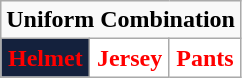<table class="wikitable"  style="display: inline-table;">
<tr>
<td align="center" Colspan="3"><strong>Uniform Combination</strong></td>
</tr>
<tr align="center">
<td style="background:#14213D; color:red"><strong>Helmet</strong></td>
<td style="background:white; color:red"><strong>Jersey</strong></td>
<td style="background:white; color:red"><strong>Pants</strong></td>
</tr>
</table>
